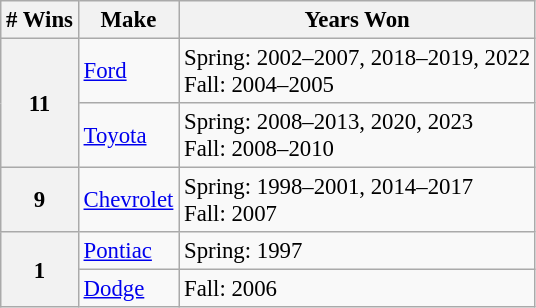<table class="wikitable" style="font-size: 95%;">
<tr>
<th># Wins</th>
<th>Make</th>
<th>Years Won</th>
</tr>
<tr>
<th rowspan="2">11</th>
<td><a href='#'>Ford</a></td>
<td>Spring: 2002–2007, 2018–2019, 2022<br>Fall: 2004–2005</td>
</tr>
<tr>
<td><a href='#'>Toyota</a></td>
<td>Spring: 2008–2013, 2020, 2023<br>Fall: 2008–2010</td>
</tr>
<tr>
<th>9</th>
<td><a href='#'>Chevrolet</a></td>
<td>Spring: 1998–2001, 2014–2017<br>Fall: 2007</td>
</tr>
<tr>
<th rowspan="2">1</th>
<td><a href='#'>Pontiac</a></td>
<td>Spring: 1997</td>
</tr>
<tr>
<td><a href='#'>Dodge</a></td>
<td>Fall: 2006</td>
</tr>
</table>
